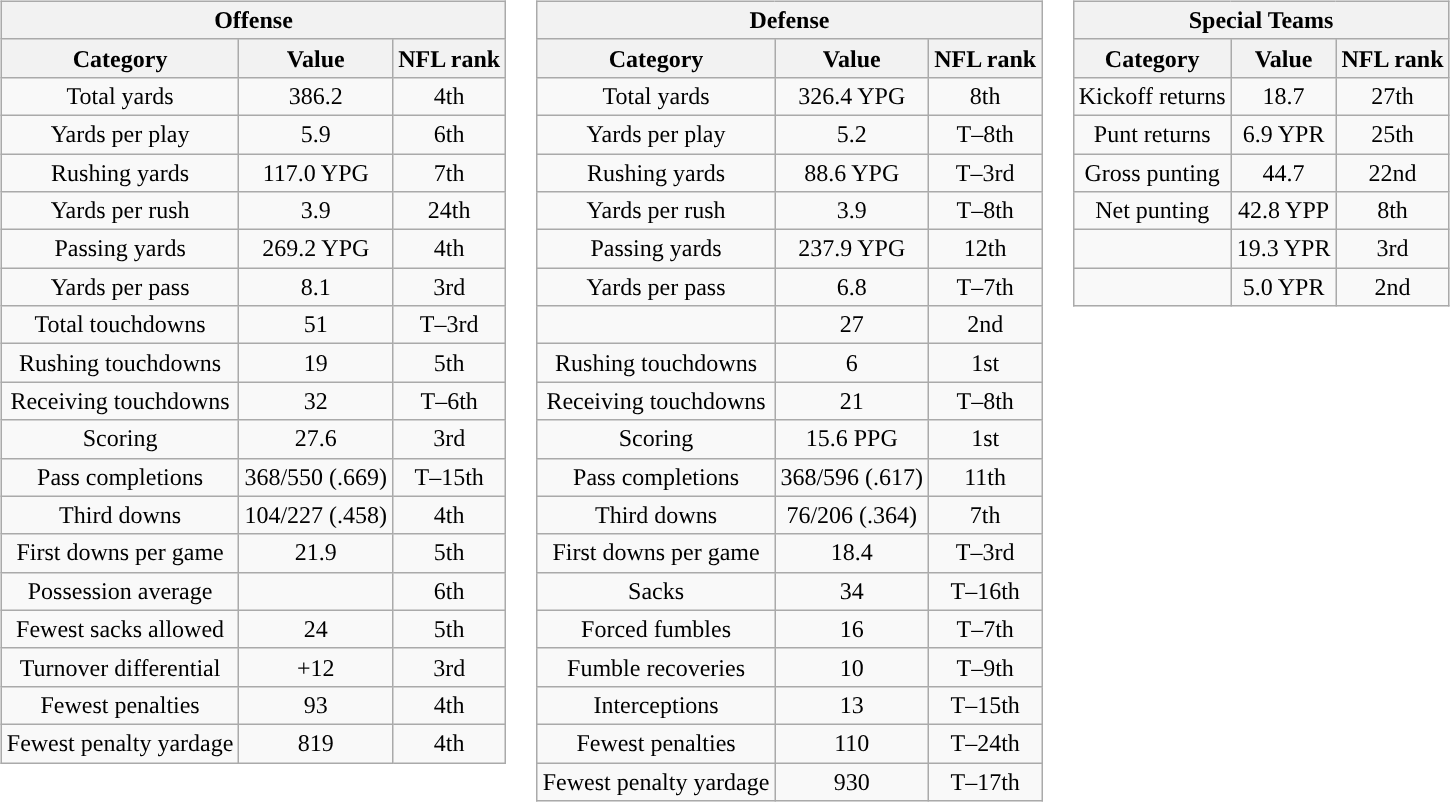<table>
<tr valign="top">
<td><br><table class="wikitable" style="text-align:center">
<tr>
<th colspan=3>Offense</th>
</tr>
<tr>
<th>Category</th>
<th>Value</th>
<th>NFL rank<br></th>
</tr>
<tr>
<td>Total yards</td>
<td>386.2 </td>
<td>4th</td>
</tr>
<tr>
<td>Yards per play</td>
<td>5.9</td>
<td>6th</td>
</tr>
<tr>
<td>Rushing yards</td>
<td>117.0 YPG</td>
<td>7th</td>
</tr>
<tr>
<td>Yards per rush</td>
<td>3.9</td>
<td>24th</td>
</tr>
<tr>
<td>Passing yards</td>
<td>269.2 YPG</td>
<td>4th</td>
</tr>
<tr>
<td>Yards per pass</td>
<td>8.1</td>
<td>3rd</td>
</tr>
<tr>
<td>Total touchdowns</td>
<td>51</td>
<td>T–3rd</td>
</tr>
<tr>
<td>Rushing touchdowns</td>
<td>19</td>
<td>5th</td>
</tr>
<tr>
<td>Receiving touchdowns</td>
<td>32</td>
<td>T–6th</td>
</tr>
<tr>
<td>Scoring</td>
<td>27.6 </td>
<td>3rd</td>
</tr>
<tr>
<td>Pass completions</td>
<td>368/550 (.669)</td>
<td>T–15th</td>
</tr>
<tr>
<td>Third downs</td>
<td>104/227 (.458)</td>
<td>4th</td>
</tr>
<tr>
<td>First downs per game</td>
<td>21.9</td>
<td>5th</td>
</tr>
<tr>
<td>Possession average</td>
<td></td>
<td>6th</td>
</tr>
<tr>
<td>Fewest sacks allowed</td>
<td>24</td>
<td>5th</td>
</tr>
<tr>
<td>Turnover differential</td>
<td>+12</td>
<td>3rd</td>
</tr>
<tr>
<td>Fewest penalties</td>
<td>93</td>
<td>4th</td>
</tr>
<tr>
<td>Fewest penalty yardage</td>
<td>819</td>
<td>4th</td>
</tr>
</table>
</td>
<td><br><table class="wikitable" style="text-align:center">
<tr>
<th colspan=3>Defense</th>
</tr>
<tr>
<th>Category</th>
<th>Value</th>
<th>NFL rank<br></th>
</tr>
<tr>
<td>Total yards</td>
<td>326.4 YPG</td>
<td>8th</td>
</tr>
<tr>
<td>Yards per play</td>
<td>5.2</td>
<td>T–8th</td>
</tr>
<tr>
<td>Rushing yards</td>
<td>88.6 YPG</td>
<td>T–3rd</td>
</tr>
<tr>
<td>Yards per rush</td>
<td>3.9</td>
<td>T–8th</td>
</tr>
<tr>
<td>Passing yards</td>
<td>237.9 YPG</td>
<td>12th</td>
</tr>
<tr>
<td>Yards per pass</td>
<td>6.8</td>
<td>T–7th</td>
</tr>
<tr>
<td></td>
<td>27</td>
<td>2nd</td>
</tr>
<tr>
<td>Rushing touchdowns</td>
<td>6</td>
<td>1st</td>
</tr>
<tr>
<td>Receiving touchdowns</td>
<td>21</td>
<td>T–8th</td>
</tr>
<tr>
<td>Scoring</td>
<td>15.6 PPG</td>
<td>1st</td>
</tr>
<tr>
<td>Pass completions</td>
<td>368/596 (.617)</td>
<td>11th</td>
</tr>
<tr>
<td>Third downs</td>
<td>76/206 (.364)</td>
<td>7th</td>
</tr>
<tr>
<td>First downs per game</td>
<td>18.4</td>
<td>T–3rd</td>
</tr>
<tr>
<td>Sacks</td>
<td>34</td>
<td>T–16th</td>
</tr>
<tr>
<td>Forced fumbles</td>
<td>16</td>
<td>T–7th</td>
</tr>
<tr>
<td>Fumble recoveries</td>
<td>10</td>
<td>T–9th</td>
</tr>
<tr>
<td>Interceptions</td>
<td>13</td>
<td>T–15th</td>
</tr>
<tr>
<td>Fewest penalties</td>
<td>110</td>
<td>T–24th</td>
</tr>
<tr>
<td>Fewest penalty yardage</td>
<td>930</td>
<td>T–17th</td>
</tr>
</table>
</td>
<td><br><table class="wikitable" style="text-align:center">
<tr>
<th colspan=3>Special Teams</th>
</tr>
<tr>
<th>Category</th>
<th>Value</th>
<th>NFL rank<br></th>
</tr>
<tr>
<td>Kickoff returns</td>
<td>18.7 </td>
<td>27th</td>
</tr>
<tr>
<td>Punt returns</td>
<td>6.9 YPR</td>
<td>25th</td>
</tr>
<tr>
<td>Gross punting</td>
<td>44.7 </td>
<td>22nd</td>
</tr>
<tr>
<td>Net punting</td>
<td>42.8 YPP</td>
<td>8th</td>
</tr>
<tr>
<td></td>
<td>19.3 YPR</td>
<td>3rd</td>
</tr>
<tr>
<td></td>
<td>5.0 YPR</td>
<td>2nd</td>
</tr>
</table>
</td>
</tr>
</table>
